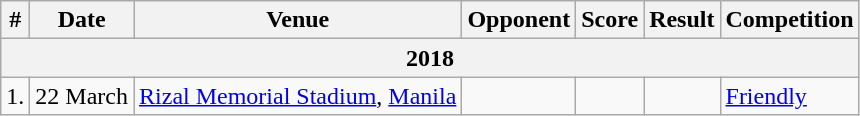<table class="wikitable">
<tr>
<th>#</th>
<th>Date</th>
<th>Venue</th>
<th>Opponent</th>
<th>Score</th>
<th>Result</th>
<th>Competition</th>
</tr>
<tr>
<th colspan=7>2018</th>
</tr>
<tr>
<td>1.</td>
<td>22 March</td>
<td><a href='#'>Rizal Memorial Stadium</a>, <a href='#'>Manila</a></td>
<td></td>
<td></td>
<td></td>
<td><a href='#'>Friendly</a></td>
</tr>
</table>
